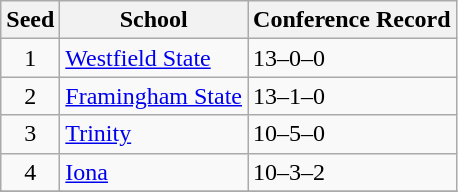<table class="wikitable">
<tr>
<th>Seed</th>
<th>School</th>
<th>Conference Record</th>
</tr>
<tr>
<td align=center>1</td>
<td><a href='#'>Westfield State</a></td>
<td>13–0–0</td>
</tr>
<tr>
<td align=center>2</td>
<td><a href='#'>Framingham State</a></td>
<td>13–1–0</td>
</tr>
<tr>
<td align=center>3</td>
<td><a href='#'>Trinity</a></td>
<td>10–5–0</td>
</tr>
<tr>
<td align=center>4</td>
<td><a href='#'>Iona</a></td>
<td>10–3–2</td>
</tr>
<tr>
</tr>
</table>
